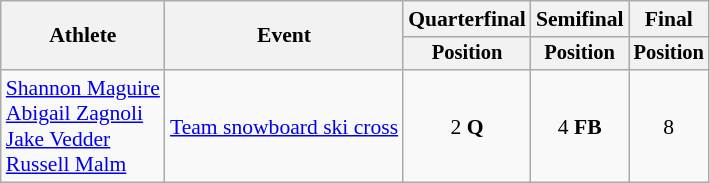<table class="wikitable" style="font-size:90%">
<tr>
<th rowspan="2">Athlete</th>
<th rowspan="2">Event</th>
<th>Quarterfinal</th>
<th>Semifinal</th>
<th>Final</th>
</tr>
<tr style="font-size:95%">
<th>Position</th>
<th>Position</th>
<th>Position</th>
</tr>
<tr align=center>
<td align=left><a href='#'>Shannon Maguire</a><br><a href='#'>Abigail Zagnoli</a><br><a href='#'>Jake Vedder</a><br><a href='#'>Russell Malm</a></td>
<td align=left><a href='#'>Team snowboard ski cross</a></td>
<td>2 <strong>Q</strong></td>
<td>4 <strong>FB</strong></td>
<td>8</td>
</tr>
</table>
